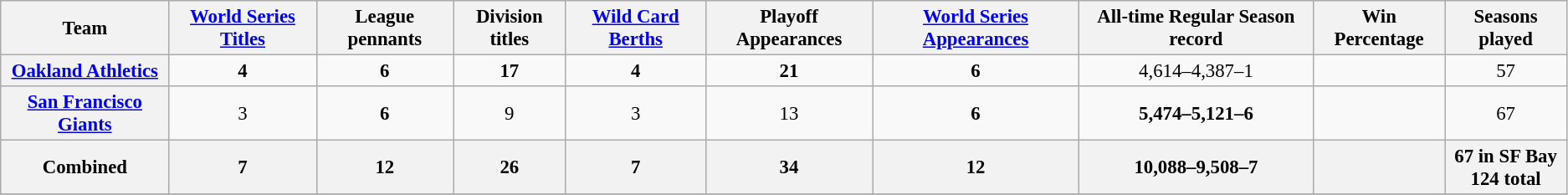<table class="wikitable" style="text-align:center;font-size:95%">
<tr>
<th>Team</th>
<th><a href='#'>World Series Titles</a></th>
<th>League pennants</th>
<th>Division titles</th>
<th><a href='#'>Wild Card Berths</a></th>
<th>Playoff Appearances</th>
<th><a href='#'>World Series Appearances</a></th>
<th>All-time Regular Season record</th>
<th>Win Percentage</th>
<th>Seasons played</th>
</tr>
<tr>
<th><a href='#'>Oakland Athletics</a></th>
<td><strong>4</strong></td>
<td><strong>6</strong></td>
<td><strong>17</strong></td>
<td><strong>4</strong></td>
<td><strong>21</strong></td>
<td><strong>6</strong></td>
<td>4,614–4,387–1</td>
<td></td>
<td>57</td>
</tr>
<tr>
<th><a href='#'>San Francisco Giants</a></th>
<td>3</td>
<td><strong>6</strong></td>
<td>9</td>
<td>3</td>
<td>13</td>
<td><strong>6</strong></td>
<td><strong>5,474–5,121–6</strong></td>
<td><strong></strong></td>
<td>67</td>
</tr>
<tr>
<th>Combined</th>
<th>7</th>
<th>12</th>
<th>26</th>
<th>7</th>
<th>34</th>
<th>12</th>
<th>10,088–9,508–7</th>
<th></th>
<th>67 in SF Bay<br>124 total</th>
</tr>
<tr>
</tr>
</table>
